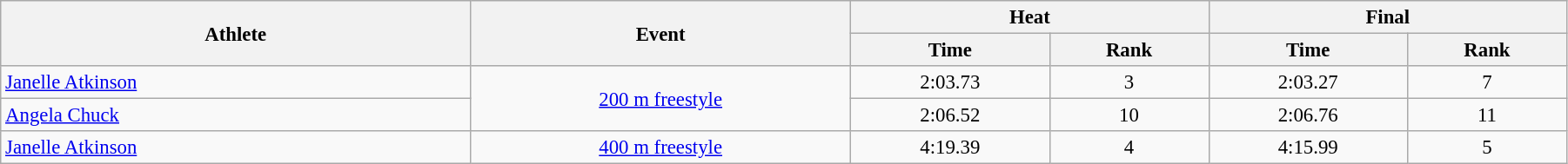<table class=wikitable style="font-size:95%" width="95%">
<tr>
<th rowspan="2">Athlete</th>
<th rowspan="2">Event</th>
<th colspan="2">Heat</th>
<th colspan="2">Final</th>
</tr>
<tr>
<th>Time</th>
<th>Rank</th>
<th>Time</th>
<th>Rank</th>
</tr>
<tr>
<td width=30%><a href='#'>Janelle Atkinson</a></td>
<td rowspan=2 align=center><a href='#'>200 m freestyle</a></td>
<td align=center>2:03.73</td>
<td align=center>3</td>
<td align=center>2:03.27</td>
<td align=center>7</td>
</tr>
<tr>
<td width=30%><a href='#'>Angela Chuck</a></td>
<td align=center>2:06.52</td>
<td align=center>10</td>
<td align=center>2:06.76</td>
<td align=center>11</td>
</tr>
<tr>
<td width=30%><a href='#'>Janelle Atkinson</a></td>
<td align=center><a href='#'>400 m freestyle</a></td>
<td align=center>4:19.39</td>
<td align=center>4</td>
<td align=center>4:15.99</td>
<td align=center>5</td>
</tr>
</table>
